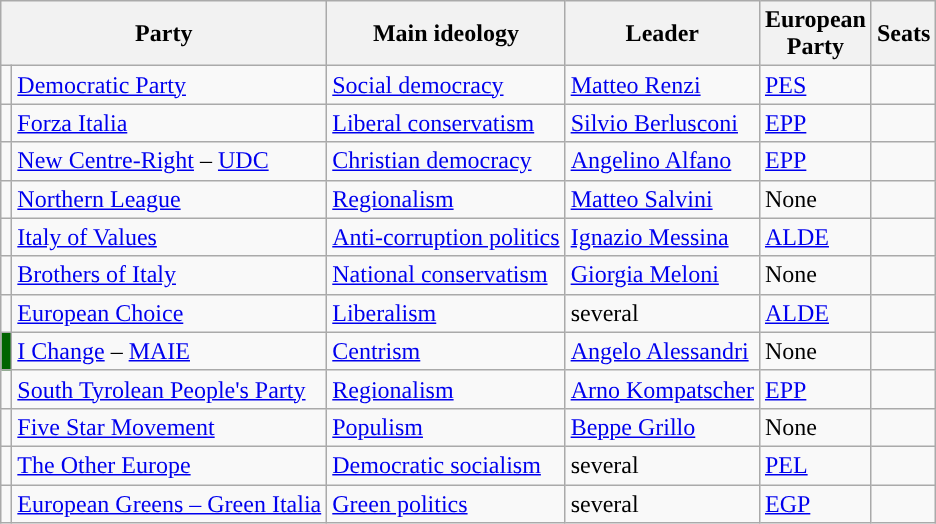<table class="wikitable" style=text-align:left>
<tr>
<th colspan=2>Party</th>
<th>Main ideology</th>
<th>Leader</th>
<th>European <br> Party</th>
<th>Seats</th>
</tr>
<tr>
<td></td>
<td><a href='#'>Democratic Party</a></td>
<td><a href='#'>Social democracy</a></td>
<td><a href='#'>Matteo Renzi</a></td>
<td><a href='#'>PES</a></td>
<td></td>
</tr>
<tr>
<td></td>
<td><a href='#'>Forza Italia</a></td>
<td><a href='#'>Liberal conservatism</a></td>
<td><a href='#'>Silvio Berlusconi</a></td>
<td><a href='#'>EPP</a></td>
<td></td>
</tr>
<tr>
<td></td>
<td><a href='#'>New Centre-Right</a> – <a href='#'>UDC</a></td>
<td><a href='#'>Christian democracy</a></td>
<td><a href='#'>Angelino Alfano</a></td>
<td><a href='#'>EPP</a></td>
<td></td>
</tr>
<tr>
<td></td>
<td><a href='#'>Northern League</a></td>
<td><a href='#'>Regionalism</a></td>
<td><a href='#'>Matteo Salvini</a></td>
<td>None</td>
<td></td>
</tr>
<tr>
<td></td>
<td><a href='#'>Italy of Values</a></td>
<td><a href='#'>Anti-corruption politics</a></td>
<td><a href='#'>Ignazio Messina</a></td>
<td><a href='#'>ALDE</a></td>
<td></td>
</tr>
<tr>
<td></td>
<td><a href='#'>Brothers of Italy</a></td>
<td><a href='#'>National conservatism</a></td>
<td><a href='#'>Giorgia Meloni</a></td>
<td>None</td>
<td></td>
</tr>
<tr>
<td></td>
<td><a href='#'>European Choice</a></td>
<td><a href='#'>Liberalism</a></td>
<td>several</td>
<td><a href='#'>ALDE</a></td>
<td></td>
</tr>
<tr>
<td style="background:darkgreen;"></td>
<td><a href='#'>I Change</a> – <a href='#'>MAIE</a></td>
<td><a href='#'>Centrism</a></td>
<td><a href='#'>Angelo Alessandri</a></td>
<td>None</td>
<td></td>
</tr>
<tr>
<td></td>
<td><a href='#'>South Tyrolean People's Party</a></td>
<td><a href='#'>Regionalism</a></td>
<td><a href='#'>Arno Kompatscher</a></td>
<td><a href='#'>EPP</a></td>
<td></td>
</tr>
<tr>
<td></td>
<td><a href='#'>Five Star Movement</a></td>
<td><a href='#'>Populism</a></td>
<td><a href='#'>Beppe Grillo</a></td>
<td>None</td>
<td></td>
</tr>
<tr>
<td></td>
<td><a href='#'>The Other Europe</a></td>
<td><a href='#'>Democratic socialism</a></td>
<td>several</td>
<td><a href='#'>PEL</a></td>
<td></td>
</tr>
<tr>
<td></td>
<td><a href='#'>European Greens – Green Italia</a></td>
<td><a href='#'>Green politics</a></td>
<td>several</td>
<td><a href='#'>EGP</a></td>
<td></td>
</tr>
</table>
